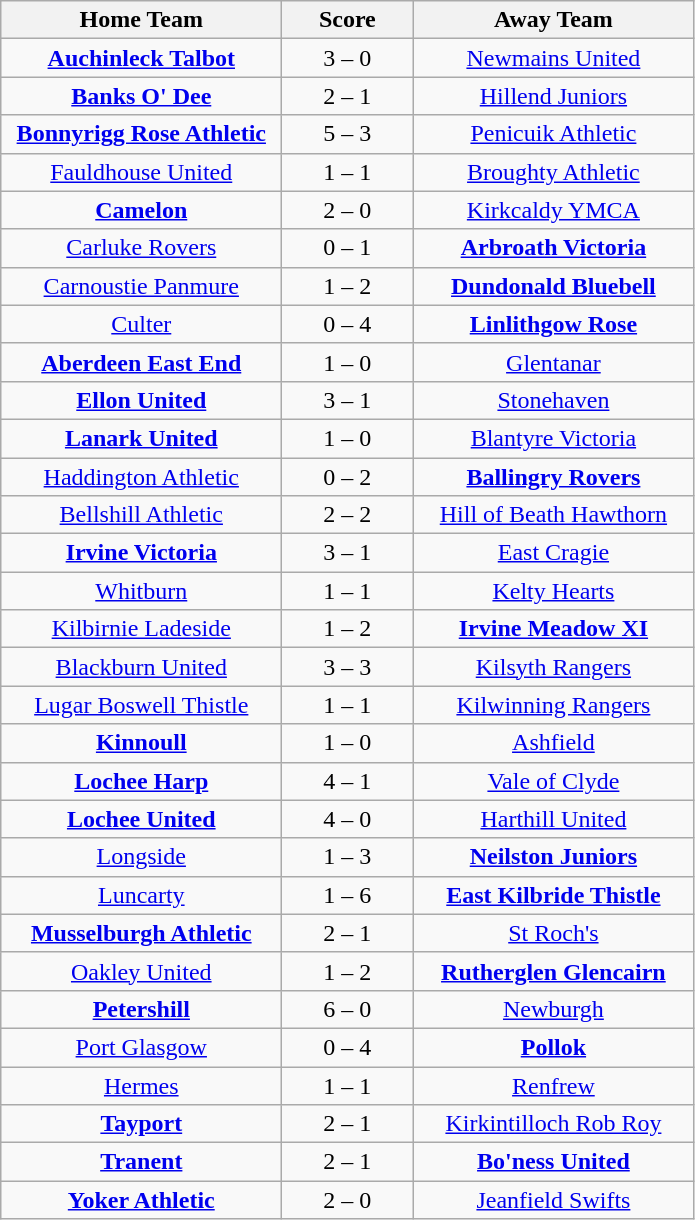<table class="wikitable" style="text-align: center">
<tr>
<th width=180>Home Team</th>
<th width=80>Score</th>
<th width=180>Away Team</th>
</tr>
<tr>
<td><strong><a href='#'>Auchinleck Talbot</a></strong></td>
<td>3 – 0</td>
<td><a href='#'>Newmains United</a></td>
</tr>
<tr>
<td><strong><a href='#'>Banks O' Dee</a></strong></td>
<td>2 – 1</td>
<td><a href='#'>Hillend Juniors</a></td>
</tr>
<tr>
<td><strong><a href='#'>Bonnyrigg Rose Athletic</a></strong></td>
<td>5 – 3</td>
<td><a href='#'>Penicuik Athletic</a></td>
</tr>
<tr>
<td><a href='#'>Fauldhouse United</a></td>
<td>1 – 1</td>
<td><a href='#'>Broughty Athletic</a></td>
</tr>
<tr>
<td><strong><a href='#'>Camelon</a></strong></td>
<td>2 – 0</td>
<td><a href='#'>Kirkcaldy YMCA</a></td>
</tr>
<tr>
<td><a href='#'>Carluke Rovers</a></td>
<td>0 – 1</td>
<td><strong><a href='#'>Arbroath Victoria</a></strong></td>
</tr>
<tr>
<td><a href='#'>Carnoustie Panmure</a></td>
<td>1 – 2</td>
<td><strong><a href='#'>Dundonald Bluebell</a></strong></td>
</tr>
<tr>
<td><a href='#'>Culter</a></td>
<td>0 – 4</td>
<td><strong><a href='#'>Linlithgow Rose</a></strong></td>
</tr>
<tr>
<td><strong><a href='#'>Aberdeen East End</a></strong></td>
<td>1 – 0</td>
<td><a href='#'>Glentanar</a></td>
</tr>
<tr>
<td><strong><a href='#'>Ellon United</a></strong></td>
<td>3 – 1</td>
<td><a href='#'>Stonehaven</a></td>
</tr>
<tr>
<td><strong><a href='#'>Lanark United</a></strong></td>
<td>1 – 0</td>
<td><a href='#'>Blantyre Victoria</a></td>
</tr>
<tr>
<td><a href='#'>Haddington Athletic</a></td>
<td>0 – 2</td>
<td><strong><a href='#'>Ballingry Rovers</a></strong></td>
</tr>
<tr>
<td><a href='#'>Bellshill Athletic</a></td>
<td>2 – 2</td>
<td><a href='#'>Hill of Beath Hawthorn</a></td>
</tr>
<tr>
<td><strong><a href='#'>Irvine Victoria</a></strong></td>
<td>3 – 1</td>
<td><a href='#'>East Cragie</a></td>
</tr>
<tr>
<td><a href='#'>Whitburn</a></td>
<td>1 – 1</td>
<td><a href='#'>Kelty Hearts</a></td>
</tr>
<tr>
<td><a href='#'>Kilbirnie Ladeside</a></td>
<td>1 – 2</td>
<td><strong><a href='#'>Irvine Meadow XI</a></strong></td>
</tr>
<tr>
<td><a href='#'>Blackburn United</a></td>
<td>3 – 3</td>
<td><a href='#'>Kilsyth Rangers</a></td>
</tr>
<tr>
<td><a href='#'>Lugar Boswell Thistle</a></td>
<td>1 – 1</td>
<td><a href='#'>Kilwinning Rangers</a></td>
</tr>
<tr>
<td><strong><a href='#'>Kinnoull</a></strong></td>
<td>1 – 0</td>
<td><a href='#'>Ashfield</a></td>
</tr>
<tr>
<td><strong><a href='#'>Lochee Harp</a></strong></td>
<td>4 – 1</td>
<td><a href='#'>Vale of Clyde</a></td>
</tr>
<tr>
<td><strong><a href='#'>Lochee United</a></strong></td>
<td>4 – 0</td>
<td><a href='#'>Harthill United</a></td>
</tr>
<tr>
<td><a href='#'>Longside</a></td>
<td>1 – 3</td>
<td><strong><a href='#'>Neilston Juniors</a></strong></td>
</tr>
<tr>
<td><a href='#'>Luncarty</a></td>
<td>1 – 6</td>
<td><strong><a href='#'>East Kilbride Thistle</a></strong></td>
</tr>
<tr>
<td><strong><a href='#'>Musselburgh Athletic</a></strong></td>
<td>2 – 1</td>
<td><a href='#'>St Roch's</a></td>
</tr>
<tr>
<td><a href='#'>Oakley United</a></td>
<td>1 – 2</td>
<td><strong><a href='#'>Rutherglen Glencairn</a></strong></td>
</tr>
<tr>
<td><strong><a href='#'>Petershill</a></strong></td>
<td>6 – 0</td>
<td><a href='#'>Newburgh</a></td>
</tr>
<tr>
<td><a href='#'>Port Glasgow</a></td>
<td>0 – 4</td>
<td><strong><a href='#'>Pollok</a></strong></td>
</tr>
<tr>
<td><a href='#'>Hermes</a></td>
<td>1 – 1</td>
<td><a href='#'>Renfrew</a></td>
</tr>
<tr>
<td><strong><a href='#'>Tayport</a></strong></td>
<td>2 – 1</td>
<td><a href='#'>Kirkintilloch Rob Roy</a></td>
</tr>
<tr>
<td><strong><a href='#'>Tranent</a></strong></td>
<td>2 – 1</td>
<td><strong><a href='#'>Bo'ness United</a></strong></td>
</tr>
<tr>
<td><strong><a href='#'>Yoker Athletic</a></strong></td>
<td>2 – 0</td>
<td><a href='#'>Jeanfield Swifts</a></td>
</tr>
</table>
